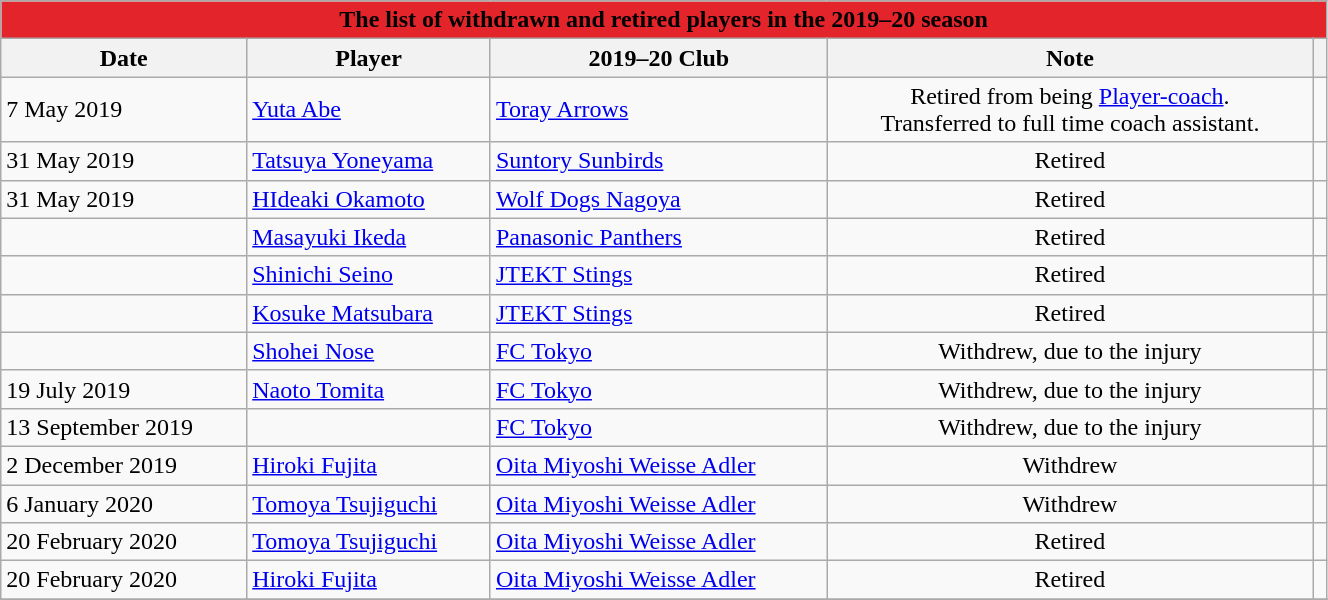<table class="wikitable sortable" style="width: 70%; text-align:left;">
<tr>
<th style="background:#E3242B; border: 2px black;" colspan=5><span>The list of withdrawn and retired players in the 2019–20 season</span></th>
</tr>
<tr>
<th>Date</th>
<th>Player</th>
<th>2019–20 Club</th>
<th>Note</th>
<th></th>
</tr>
<tr>
<td>7 May 2019</td>
<td><a href='#'>Yuta Abe</a></td>
<td><a href='#'>Toray Arrows</a></td>
<td style="text-align:center;">Retired from being <a href='#'>Player-coach</a>.<br>Transferred to full time coach assistant.</td>
<td></td>
</tr>
<tr>
<td>31 May 2019</td>
<td><a href='#'>Tatsuya Yoneyama</a></td>
<td><a href='#'>Suntory Sunbirds</a></td>
<td style="text-align:center;">Retired</td>
<td></td>
</tr>
<tr>
<td>31 May 2019</td>
<td><a href='#'>HIdeaki Okamoto</a></td>
<td><a href='#'>Wolf Dogs Nagoya</a></td>
<td style="text-align:center;">Retired</td>
<td></td>
</tr>
<tr>
<td></td>
<td><a href='#'>Masayuki Ikeda</a></td>
<td><a href='#'>Panasonic Panthers</a></td>
<td style="text-align:center;">Retired</td>
<td></td>
</tr>
<tr>
<td></td>
<td><a href='#'>Shinichi Seino</a></td>
<td><a href='#'>JTEKT Stings</a></td>
<td style="text-align:center;">Retired</td>
<td></td>
</tr>
<tr>
<td></td>
<td><a href='#'>Kosuke Matsubara</a></td>
<td><a href='#'>JTEKT Stings</a></td>
<td style="text-align:center;">Retired</td>
<td></td>
</tr>
<tr>
<td></td>
<td><a href='#'>Shohei Nose</a></td>
<td><a href='#'>FC Tokyo</a></td>
<td style="text-align:center;">Withdrew, due to the injury</td>
<td></td>
</tr>
<tr>
<td>19 July 2019</td>
<td><a href='#'>Naoto Tomita</a></td>
<td><a href='#'>FC Tokyo</a></td>
<td style="text-align:center;">Withdrew, due to the injury</td>
<td></td>
</tr>
<tr>
<td>13 September 2019</td>
<td></td>
<td><a href='#'>FC Tokyo</a></td>
<td style="text-align:center;">Withdrew, due to the injury</td>
<td></td>
</tr>
<tr>
<td>2 December 2019</td>
<td><a href='#'>Hiroki Fujita</a></td>
<td><a href='#'>Oita Miyoshi Weisse Adler</a></td>
<td style="text-align:center;">Withdrew</td>
<td></td>
</tr>
<tr>
<td>6 January 2020</td>
<td><a href='#'>Tomoya Tsujiguchi</a></td>
<td><a href='#'>Oita Miyoshi Weisse Adler</a></td>
<td style="text-align:center;">Withdrew</td>
<td></td>
</tr>
<tr>
<td>20 February 2020</td>
<td><a href='#'>Tomoya Tsujiguchi</a></td>
<td><a href='#'>Oita Miyoshi Weisse Adler</a></td>
<td style="text-align:center;">Retired</td>
<td></td>
</tr>
<tr>
<td>20 February 2020</td>
<td><a href='#'>Hiroki Fujita</a></td>
<td><a href='#'>Oita Miyoshi Weisse Adler</a></td>
<td style="text-align:center;">Retired</td>
<td></td>
</tr>
<tr>
</tr>
</table>
